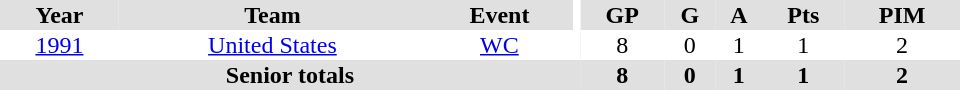<table border="0" cellpadding="1" cellspacing="0" ID="Table3" style="text-align:center; width:40em">
<tr bgcolor="#e0e0e0">
<th>Year</th>
<th>Team</th>
<th>Event</th>
<th rowspan="102" bgcolor="#ffffff"></th>
<th>GP</th>
<th>G</th>
<th>A</th>
<th>Pts</th>
<th>PIM</th>
</tr>
<tr>
<td><a href='#'>1991</a></td>
<td><a href='#'>United States</a></td>
<td><a href='#'>WC</a></td>
<td>8</td>
<td>0</td>
<td>1</td>
<td>1</td>
<td>2</td>
</tr>
<tr bgcolor="#e0e0e0">
<th colspan="4">Senior totals</th>
<th>8</th>
<th>0</th>
<th>1</th>
<th>1</th>
<th>2</th>
</tr>
</table>
